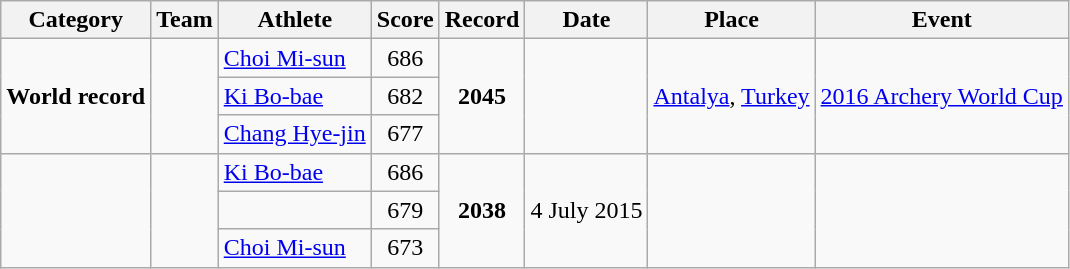<table class="wikitable" style="text-align:center">
<tr>
<th>Category</th>
<th>Team</th>
<th>Athlete</th>
<th>Score</th>
<th>Record</th>
<th>Date</th>
<th>Place</th>
<th>Event</th>
</tr>
<tr>
<td rowspan="3"><strong>World record</strong></td>
<td rowspan="3" align="left"></td>
<td align="left"><a href='#'>Choi Mi-sun</a></td>
<td>686</td>
<td rowspan="3"><strong>2045</strong></td>
<td rowspan="3"></td>
<td rowspan="3"><a href='#'>Antalya</a>, <a href='#'>Turkey</a></td>
<td rowspan="3"><a href='#'>2016 Archery World Cup</a></td>
</tr>
<tr>
<td align="left"><a href='#'>Ki Bo-bae</a></td>
<td>682</td>
</tr>
<tr>
<td align="left"><a href='#'>Chang Hye-jin</a></td>
<td>677</td>
</tr>
<tr>
<td rowspan="3"><strong></strong></td>
<td rowspan="3" align="left"></td>
<td align="left"><a href='#'>Ki Bo-bae</a></td>
<td>686</td>
<td rowspan="3"><strong>2038</strong></td>
<td rowspan="3">4 July 2015</td>
<td rowspan="3"></td>
<td rowspan="3"></td>
</tr>
<tr>
<td align="left"></td>
<td>679</td>
</tr>
<tr>
<td align="left"><a href='#'>Choi Mi-sun</a></td>
<td>673</td>
</tr>
</table>
